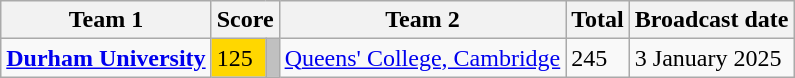<table class="wikitable">
<tr>
<th>Team 1</th>
<th colspan=2>Score</th>
<th>Team 2</th>
<th>Total</th>
<th>Broadcast date</th>
</tr>
<tr>
<td><strong><a href='#'>Durham University</a></strong></td>
<td style="background:gold">125</td>
<td style="background:silver"></td>
<td><a href='#'>Queens' College, Cambridge</a></td>
<td>245</td>
<td>3 January 2025</td>
</tr>
</table>
